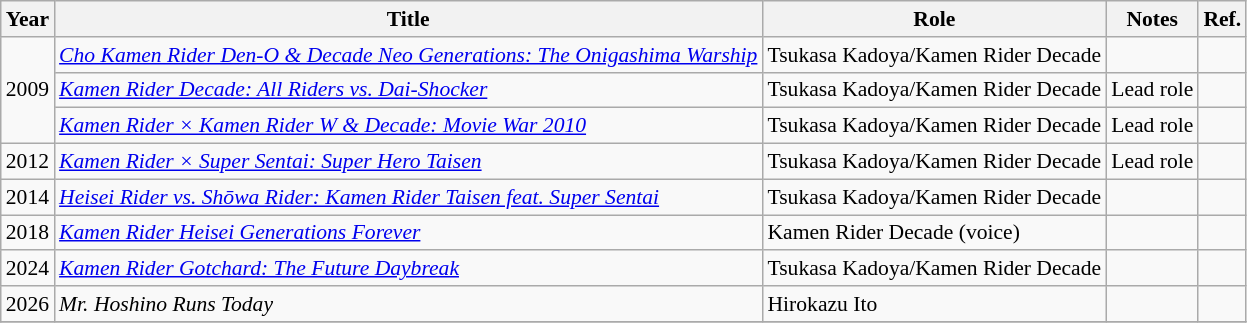<table class="wikitable" style="font-size: 90%;">
<tr>
<th>Year</th>
<th>Title</th>
<th>Role</th>
<th>Notes</th>
<th>Ref.</th>
</tr>
<tr>
<td rowspan="3">2009</td>
<td><em><a href='#'>Cho Kamen Rider Den-O & Decade Neo Generations: The Onigashima Warship</a></em></td>
<td>Tsukasa Kadoya/Kamen Rider Decade</td>
<td></td>
<td></td>
</tr>
<tr>
<td><em><a href='#'>Kamen Rider Decade: All Riders vs. Dai-Shocker</a></em></td>
<td>Tsukasa Kadoya/Kamen Rider Decade</td>
<td>Lead role</td>
<td></td>
</tr>
<tr>
<td><em><a href='#'>Kamen Rider × Kamen Rider W & Decade: Movie War 2010</a></em></td>
<td>Tsukasa Kadoya/Kamen Rider Decade</td>
<td>Lead role</td>
<td></td>
</tr>
<tr>
<td>2012</td>
<td><em><a href='#'>Kamen Rider × Super Sentai: Super Hero Taisen</a></em></td>
<td>Tsukasa Kadoya/Kamen Rider Decade</td>
<td>Lead role</td>
<td></td>
</tr>
<tr>
<td>2014</td>
<td><em><a href='#'>Heisei Rider vs. Shōwa Rider: Kamen Rider Taisen feat. Super Sentai</a></em></td>
<td>Tsukasa Kadoya/Kamen Rider Decade</td>
<td></td>
<td></td>
</tr>
<tr>
<td>2018</td>
<td><em><a href='#'>Kamen Rider Heisei Generations Forever</a></em></td>
<td>Kamen Rider Decade (voice)</td>
<td></td>
<td></td>
</tr>
<tr>
<td>2024</td>
<td><em><a href='#'>Kamen Rider Gotchard: The Future Daybreak</a></em></td>
<td>Tsukasa Kadoya/Kamen Rider Decade</td>
<td></td>
<td></td>
</tr>
<tr>
<td>2026</td>
<td><em>Mr. Hoshino Runs Today</em></td>
<td>Hirokazu Ito</td>
<td></td>
<td></td>
</tr>
<tr>
</tr>
</table>
